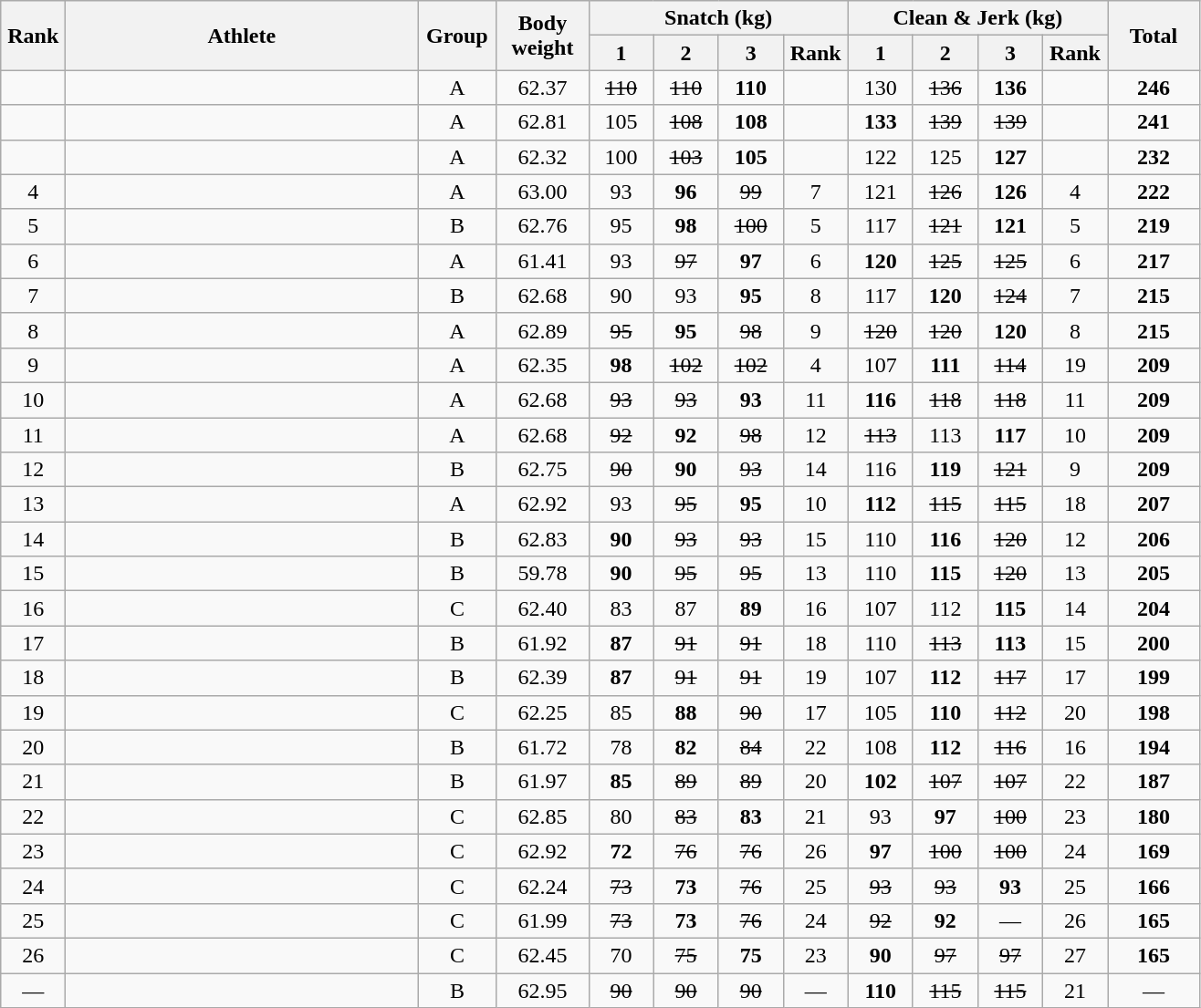<table class = "wikitable" style="text-align:center;">
<tr>
<th rowspan=2 width=40>Rank</th>
<th rowspan=2 width=250>Athlete</th>
<th rowspan=2 width=50>Group</th>
<th rowspan=2 width=60>Body weight</th>
<th colspan=4>Snatch (kg)</th>
<th colspan=4>Clean & Jerk (kg)</th>
<th rowspan=2 width=60>Total</th>
</tr>
<tr>
<th width=40>1</th>
<th width=40>2</th>
<th width=40>3</th>
<th width=40>Rank</th>
<th width=40>1</th>
<th width=40>2</th>
<th width=40>3</th>
<th width=40>Rank</th>
</tr>
<tr>
<td></td>
<td align=left></td>
<td>A</td>
<td>62.37</td>
<td><s>110 </s></td>
<td><s>110 </s></td>
<td><strong>110</strong></td>
<td></td>
<td>130</td>
<td><s>136 </s></td>
<td><strong>136</strong></td>
<td></td>
<td><strong>246</strong></td>
</tr>
<tr>
<td></td>
<td align=left></td>
<td>A</td>
<td>62.81</td>
<td>105</td>
<td><s>108 </s></td>
<td><strong>108</strong></td>
<td></td>
<td><strong>133</strong></td>
<td><s>139 </s></td>
<td><s>139 </s></td>
<td></td>
<td><strong>241</strong></td>
</tr>
<tr>
<td></td>
<td align=left></td>
<td>A</td>
<td>62.32</td>
<td>100</td>
<td><s>103 </s></td>
<td><strong>105</strong></td>
<td></td>
<td>122</td>
<td>125</td>
<td><strong>127</strong></td>
<td></td>
<td><strong>232</strong></td>
</tr>
<tr>
<td>4</td>
<td align=left></td>
<td>A</td>
<td>63.00</td>
<td>93</td>
<td><strong>96</strong></td>
<td><s>99 </s></td>
<td>7</td>
<td>121</td>
<td><s>126 </s></td>
<td><strong>126</strong></td>
<td>4</td>
<td><strong>222</strong></td>
</tr>
<tr>
<td>5</td>
<td align=left></td>
<td>B</td>
<td>62.76</td>
<td>95</td>
<td><strong>98</strong></td>
<td><s>100 </s></td>
<td>5</td>
<td>117</td>
<td><s>121 </s></td>
<td><strong>121</strong></td>
<td>5</td>
<td><strong>219</strong></td>
</tr>
<tr>
<td>6</td>
<td align=left></td>
<td>A</td>
<td>61.41</td>
<td>93</td>
<td><s>97 </s></td>
<td><strong>97</strong></td>
<td>6</td>
<td><strong>120</strong></td>
<td><s>125 </s></td>
<td><s>125 </s></td>
<td>6</td>
<td><strong>217</strong></td>
</tr>
<tr>
<td>7</td>
<td align=left></td>
<td>B</td>
<td>62.68</td>
<td>90</td>
<td>93</td>
<td><strong>95</strong></td>
<td>8</td>
<td>117</td>
<td><strong>120</strong></td>
<td><s>124 </s></td>
<td>7</td>
<td><strong>215</strong></td>
</tr>
<tr>
<td>8</td>
<td align=left></td>
<td>A</td>
<td>62.89</td>
<td><s>95 </s></td>
<td><strong>95</strong></td>
<td><s>98 </s></td>
<td>9</td>
<td><s>120 </s></td>
<td><s>120 </s></td>
<td><strong>120</strong></td>
<td>8</td>
<td><strong>215</strong></td>
</tr>
<tr>
<td>9</td>
<td align=left></td>
<td>A</td>
<td>62.35</td>
<td><strong>98</strong></td>
<td><s>102 </s></td>
<td><s>102 </s></td>
<td>4</td>
<td>107</td>
<td><strong>111</strong></td>
<td><s>114 </s></td>
<td>19</td>
<td><strong>209</strong></td>
</tr>
<tr>
<td>10</td>
<td align=left></td>
<td>A</td>
<td>62.68</td>
<td><s>93 </s></td>
<td><s>93 </s></td>
<td><strong>93</strong></td>
<td>11</td>
<td><strong>116</strong></td>
<td><s>118 </s></td>
<td><s>118 </s></td>
<td>11</td>
<td><strong>209</strong></td>
</tr>
<tr>
<td>11</td>
<td align=left></td>
<td>A</td>
<td>62.68</td>
<td><s>92 </s></td>
<td><strong>92</strong></td>
<td><s>98 </s></td>
<td>12</td>
<td><s>113 </s></td>
<td>113</td>
<td><strong>117</strong></td>
<td>10</td>
<td><strong>209</strong></td>
</tr>
<tr>
<td>12</td>
<td align=left></td>
<td>B</td>
<td>62.75</td>
<td><s>90 </s></td>
<td><strong>90</strong></td>
<td><s>93 </s></td>
<td>14</td>
<td>116</td>
<td><strong>119</strong></td>
<td><s>121 </s></td>
<td>9</td>
<td><strong>209</strong></td>
</tr>
<tr>
<td>13</td>
<td align=left></td>
<td>A</td>
<td>62.92</td>
<td>93</td>
<td><s>95 </s></td>
<td><strong>95</strong></td>
<td>10</td>
<td><strong>112</strong></td>
<td><s>115 </s></td>
<td><s>115 </s></td>
<td>18</td>
<td><strong>207</strong></td>
</tr>
<tr>
<td>14</td>
<td align=left></td>
<td>B</td>
<td>62.83</td>
<td><strong>90</strong></td>
<td><s>93 </s></td>
<td><s>93 </s></td>
<td>15</td>
<td>110</td>
<td><strong>116</strong></td>
<td><s>120 </s></td>
<td>12</td>
<td><strong>206</strong></td>
</tr>
<tr>
<td>15</td>
<td align=left></td>
<td>B</td>
<td>59.78</td>
<td><strong>90</strong></td>
<td><s>95 </s></td>
<td><s>95 </s></td>
<td>13</td>
<td>110</td>
<td><strong>115</strong></td>
<td><s>120 </s></td>
<td>13</td>
<td><strong>205</strong></td>
</tr>
<tr>
<td>16</td>
<td align=left></td>
<td>C</td>
<td>62.40</td>
<td>83</td>
<td>87</td>
<td><strong>89</strong></td>
<td>16</td>
<td>107</td>
<td>112</td>
<td><strong>115</strong></td>
<td>14</td>
<td><strong>204</strong></td>
</tr>
<tr>
<td>17</td>
<td align=left></td>
<td>B</td>
<td>61.92</td>
<td><strong>87</strong></td>
<td><s>91 </s></td>
<td><s>91 </s></td>
<td>18</td>
<td>110</td>
<td><s>113 </s></td>
<td><strong>113</strong></td>
<td>15</td>
<td><strong>200</strong></td>
</tr>
<tr>
<td>18</td>
<td align=left></td>
<td>B</td>
<td>62.39</td>
<td><strong>87</strong></td>
<td><s>91 </s></td>
<td><s>91 </s></td>
<td>19</td>
<td>107</td>
<td><strong>112</strong></td>
<td><s>117 </s></td>
<td>17</td>
<td><strong>199</strong></td>
</tr>
<tr>
<td>19</td>
<td align=left></td>
<td>C</td>
<td>62.25</td>
<td>85</td>
<td><strong>88</strong></td>
<td><s>90 </s></td>
<td>17</td>
<td>105</td>
<td><strong>110</strong></td>
<td><s>112 </s></td>
<td>20</td>
<td><strong>198</strong></td>
</tr>
<tr>
<td>20</td>
<td align=left></td>
<td>B</td>
<td>61.72</td>
<td>78</td>
<td><strong>82</strong></td>
<td><s>84 </s></td>
<td>22</td>
<td>108</td>
<td><strong>112</strong></td>
<td><s>116 </s></td>
<td>16</td>
<td><strong>194</strong></td>
</tr>
<tr>
<td>21</td>
<td align=left></td>
<td>B</td>
<td>61.97</td>
<td><strong>85</strong></td>
<td><s>89 </s></td>
<td><s>89 </s></td>
<td>20</td>
<td><strong>102</strong></td>
<td><s>107 </s></td>
<td><s>107 </s></td>
<td>22</td>
<td><strong>187</strong></td>
</tr>
<tr>
<td>22</td>
<td align=left></td>
<td>C</td>
<td>62.85</td>
<td>80</td>
<td><s>83 </s></td>
<td><strong>83</strong></td>
<td>21</td>
<td>93</td>
<td><strong>97</strong></td>
<td><s>100 </s></td>
<td>23</td>
<td><strong>180</strong></td>
</tr>
<tr>
<td>23</td>
<td align=left></td>
<td>C</td>
<td>62.92</td>
<td><strong>72</strong></td>
<td><s>76 </s></td>
<td><s>76 </s></td>
<td>26</td>
<td><strong>97</strong></td>
<td><s>100 </s></td>
<td><s>100 </s></td>
<td>24</td>
<td><strong>169</strong></td>
</tr>
<tr>
<td>24</td>
<td align=left></td>
<td>C</td>
<td>62.24</td>
<td><s>73 </s></td>
<td><strong>73</strong></td>
<td><s>76 </s></td>
<td>25</td>
<td><s>93 </s></td>
<td><s>93 </s></td>
<td><strong>93</strong></td>
<td>25</td>
<td><strong>166</strong></td>
</tr>
<tr>
<td>25</td>
<td align=left></td>
<td>C</td>
<td>61.99</td>
<td><s>73 </s></td>
<td><strong>73</strong></td>
<td><s>76 </s></td>
<td>24</td>
<td><s>92 </s></td>
<td><strong>92</strong></td>
<td>—</td>
<td>26</td>
<td><strong>165</strong></td>
</tr>
<tr>
<td>26</td>
<td align=left></td>
<td>C</td>
<td>62.45</td>
<td>70</td>
<td><s>75 </s></td>
<td><strong>75</strong></td>
<td>23</td>
<td><strong>90</strong></td>
<td><s>97 </s></td>
<td><s>97 </s></td>
<td>27</td>
<td><strong>165</strong></td>
</tr>
<tr>
<td>—</td>
<td align=left></td>
<td>B</td>
<td>62.95</td>
<td><s>90 </s></td>
<td><s>90 </s></td>
<td><s>90 </s></td>
<td>—</td>
<td><strong>110</strong></td>
<td><s>115 </s></td>
<td><s>115 </s></td>
<td>21</td>
<td>—</td>
</tr>
</table>
